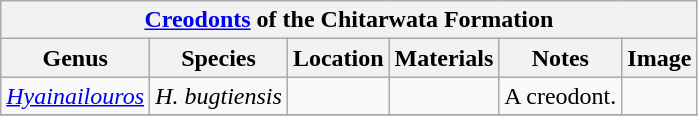<table class="wikitable">
<tr>
<th colspan="7" align="center"><strong><a href='#'>Creodonts</a> of the Chitarwata Formation</strong></th>
</tr>
<tr>
<th>Genus</th>
<th>Species</th>
<th>Location</th>
<th>Materials</th>
<th>Notes</th>
<th>Image</th>
</tr>
<tr>
<td><em><a href='#'>Hyainailouros</a></em></td>
<td><em>H.  bugtiensis</em></td>
<td></td>
<td></td>
<td>A creodont.</td>
<td></td>
</tr>
<tr>
</tr>
</table>
